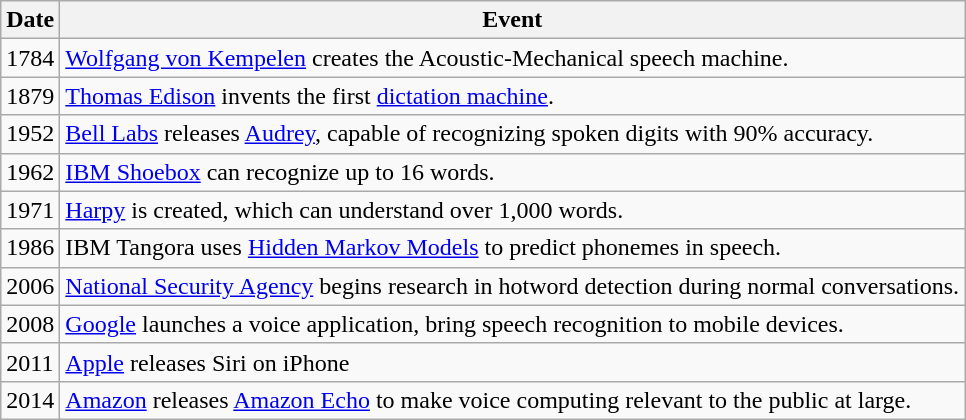<table class="wikitable">
<tr>
<th>Date</th>
<th>Event</th>
</tr>
<tr>
<td>1784</td>
<td><a href='#'>Wolfgang von Kempelen</a> creates the Acoustic-Mechanical speech machine.</td>
</tr>
<tr>
<td>1879</td>
<td><a href='#'>Thomas Edison</a> invents the first <a href='#'>dictation machine</a>.</td>
</tr>
<tr>
<td>1952</td>
<td><a href='#'>Bell Labs</a> releases <a href='#'>Audrey</a>, capable of recognizing spoken digits with 90% accuracy.</td>
</tr>
<tr>
<td>1962</td>
<td><a href='#'>IBM Shoebox</a> can recognize up to 16 words.</td>
</tr>
<tr>
<td>1971</td>
<td><a href='#'>Harpy</a> is created, which can understand over 1,000 words.</td>
</tr>
<tr>
<td>1986</td>
<td>IBM Tangora uses <a href='#'>Hidden Markov Models</a> to predict phonemes in speech.</td>
</tr>
<tr>
<td>2006</td>
<td><a href='#'>National Security Agency</a> begins research in hotword detection during normal conversations.</td>
</tr>
<tr>
<td>2008</td>
<td><a href='#'>Google</a> launches a voice application, bring speech recognition to mobile devices.</td>
</tr>
<tr>
<td>2011</td>
<td><a href='#'>Apple</a> releases Siri on iPhone</td>
</tr>
<tr>
<td>2014</td>
<td><a href='#'>Amazon</a> releases <a href='#'>Amazon Echo</a> to make voice computing relevant to the public at large.</td>
</tr>
</table>
